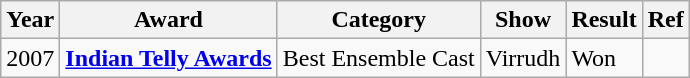<table class="wikitable">
<tr>
<th>Year</th>
<th>Award</th>
<th>Category</th>
<th>Show</th>
<th>Result</th>
<th>Ref</th>
</tr>
<tr>
<td>2007</td>
<td><strong><a href='#'>Indian Telly Awards</a></strong></td>
<td>Best Ensemble Cast</td>
<td>Virrudh</td>
<td>Won</td>
<td></td>
</tr>
</table>
